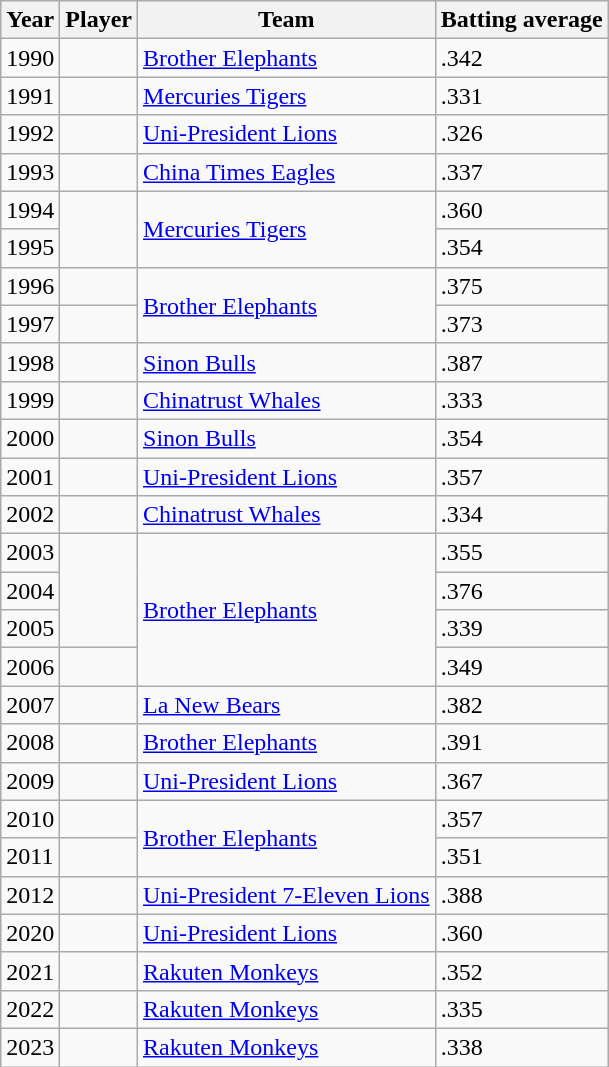<table class="wikitable">
<tr>
<th>Year</th>
<th>Player</th>
<th>Team</th>
<th>Batting average</th>
</tr>
<tr>
<td>1990</td>
<td></td>
<td><a href='#'>Brother Elephants</a></td>
<td>.342</td>
</tr>
<tr>
<td>1991</td>
<td></td>
<td><a href='#'>Mercuries Tigers</a></td>
<td>.331</td>
</tr>
<tr>
<td>1992</td>
<td></td>
<td><a href='#'>Uni-President Lions</a></td>
<td>.326</td>
</tr>
<tr>
<td>1993</td>
<td></td>
<td><a href='#'>China Times Eagles</a></td>
<td>.337</td>
</tr>
<tr>
<td>1994</td>
<td rowspan="2"></td>
<td rowspan="2"><a href='#'>Mercuries Tigers</a></td>
<td>.360</td>
</tr>
<tr>
<td>1995</td>
<td>.354</td>
</tr>
<tr>
<td>1996</td>
<td></td>
<td rowspan="2"><a href='#'>Brother Elephants</a></td>
<td>.375</td>
</tr>
<tr>
<td>1997</td>
<td></td>
<td>.373</td>
</tr>
<tr>
<td>1998</td>
<td></td>
<td><a href='#'>Sinon Bulls</a></td>
<td>.387</td>
</tr>
<tr>
<td>1999</td>
<td></td>
<td><a href='#'>Chinatrust Whales</a></td>
<td>.333</td>
</tr>
<tr>
<td>2000</td>
<td></td>
<td><a href='#'>Sinon Bulls</a></td>
<td>.354</td>
</tr>
<tr>
<td>2001</td>
<td></td>
<td><a href='#'>Uni-President Lions</a></td>
<td>.357</td>
</tr>
<tr>
<td>2002</td>
<td></td>
<td><a href='#'>Chinatrust Whales</a></td>
<td>.334</td>
</tr>
<tr>
<td>2003</td>
<td rowspan="3"></td>
<td rowspan="4"><a href='#'>Brother Elephants</a></td>
<td>.355</td>
</tr>
<tr>
<td>2004</td>
<td>.376</td>
</tr>
<tr>
<td>2005</td>
<td>.339</td>
</tr>
<tr>
<td>2006</td>
<td></td>
<td>.349</td>
</tr>
<tr>
<td>2007</td>
<td></td>
<td><a href='#'>La New Bears</a></td>
<td>.382</td>
</tr>
<tr>
<td>2008</td>
<td></td>
<td><a href='#'>Brother Elephants</a></td>
<td>.391</td>
</tr>
<tr>
<td>2009</td>
<td></td>
<td><a href='#'>Uni-President Lions</a></td>
<td>.367</td>
</tr>
<tr>
<td>2010</td>
<td></td>
<td rowspan="2"><a href='#'>Brother Elephants</a></td>
<td>.357</td>
</tr>
<tr>
<td>2011</td>
<td></td>
<td>.351</td>
</tr>
<tr>
<td>2012</td>
<td></td>
<td><a href='#'>Uni-President 7-Eleven Lions</a></td>
<td>.388</td>
</tr>
<tr>
<td>2020</td>
<td></td>
<td><a href='#'>Uni-President Lions </a></td>
<td>.360</td>
</tr>
<tr>
<td>2021</td>
<td></td>
<td><a href='#'>Rakuten Monkeys </a></td>
<td>.352</td>
</tr>
<tr>
<td>2022</td>
<td></td>
<td><a href='#'>Rakuten Monkeys </a></td>
<td>.335</td>
</tr>
<tr>
<td>2023</td>
<td></td>
<td><a href='#'>Rakuten Monkeys </a></td>
<td>.338</td>
</tr>
</table>
